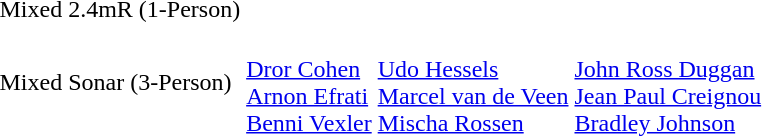<table>
<tr>
<td>Mixed 2.4mR (1-Person)</td>
<td></td>
<td></td>
<td></td>
</tr>
<tr>
<td>Mixed Sonar (3-Person)</td>
<td> <br> <a href='#'>Dror Cohen</a> <br> <a href='#'>Arnon Efrati</a> <br> <a href='#'>Benni Vexler</a></td>
<td> <br> <a href='#'>Udo Hessels</a> <br> <a href='#'>Marcel van de Veen</a> <br> <a href='#'>Mischa Rossen</a></td>
<td> <br> <a href='#'>John Ross Duggan</a> <br> <a href='#'>Jean Paul Creignou</a> <br> <a href='#'>Bradley Johnson</a></td>
</tr>
</table>
